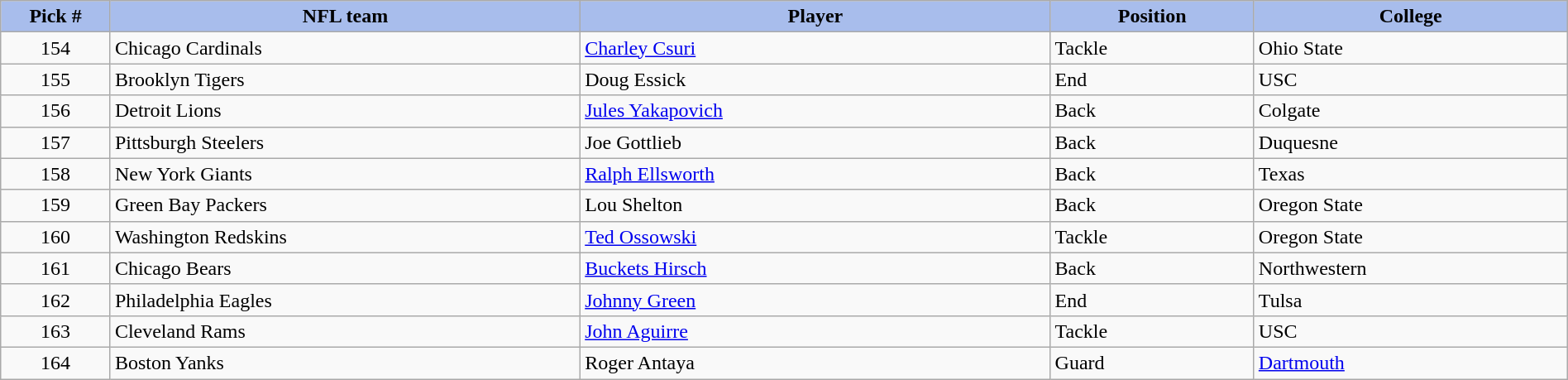<table class="wikitable sortable sortable" style="width: 100%">
<tr>
<th style="background:#A8BDEC;" width=7%>Pick #</th>
<th width=30% style="background:#A8BDEC;">NFL team</th>
<th width=30% style="background:#A8BDEC;">Player</th>
<th width=13% style="background:#A8BDEC;">Position</th>
<th style="background:#A8BDEC;">College</th>
</tr>
<tr>
<td align=center>154</td>
<td>Chicago Cardinals</td>
<td><a href='#'>Charley Csuri</a></td>
<td>Tackle</td>
<td>Ohio State</td>
</tr>
<tr>
<td align=center>155</td>
<td>Brooklyn Tigers</td>
<td>Doug Essick</td>
<td>End</td>
<td>USC</td>
</tr>
<tr>
<td align=center>156</td>
<td>Detroit Lions</td>
<td><a href='#'>Jules Yakapovich</a></td>
<td>Back</td>
<td>Colgate</td>
</tr>
<tr>
<td align=center>157</td>
<td>Pittsburgh Steelers</td>
<td>Joe Gottlieb</td>
<td>Back</td>
<td>Duquesne</td>
</tr>
<tr>
<td align=center>158</td>
<td>New York Giants</td>
<td><a href='#'>Ralph Ellsworth</a></td>
<td>Back</td>
<td>Texas</td>
</tr>
<tr>
<td align=center>159</td>
<td>Green Bay Packers</td>
<td>Lou Shelton</td>
<td>Back</td>
<td>Oregon State</td>
</tr>
<tr>
<td align=center>160</td>
<td>Washington Redskins</td>
<td><a href='#'>Ted Ossowski</a></td>
<td>Tackle</td>
<td>Oregon State</td>
</tr>
<tr>
<td align=center>161</td>
<td>Chicago Bears</td>
<td><a href='#'>Buckets Hirsch</a></td>
<td>Back</td>
<td>Northwestern</td>
</tr>
<tr>
<td align=center>162</td>
<td>Philadelphia Eagles</td>
<td><a href='#'>Johnny Green</a></td>
<td>End</td>
<td>Tulsa</td>
</tr>
<tr>
<td align=center>163</td>
<td>Cleveland Rams</td>
<td><a href='#'>John Aguirre</a></td>
<td>Tackle</td>
<td>USC</td>
</tr>
<tr>
<td align=center>164</td>
<td>Boston Yanks</td>
<td>Roger Antaya</td>
<td>Guard</td>
<td><a href='#'>Dartmouth</a></td>
</tr>
</table>
